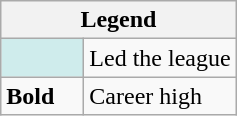<table class="wikitable mw-collapsible">
<tr>
<th colspan="2">Legend</th>
</tr>
<tr>
<td style="background:#cfecec; width:3em;"></td>
<td>Led the league</td>
</tr>
<tr>
<td><strong>Bold</strong></td>
<td>Career high</td>
</tr>
</table>
